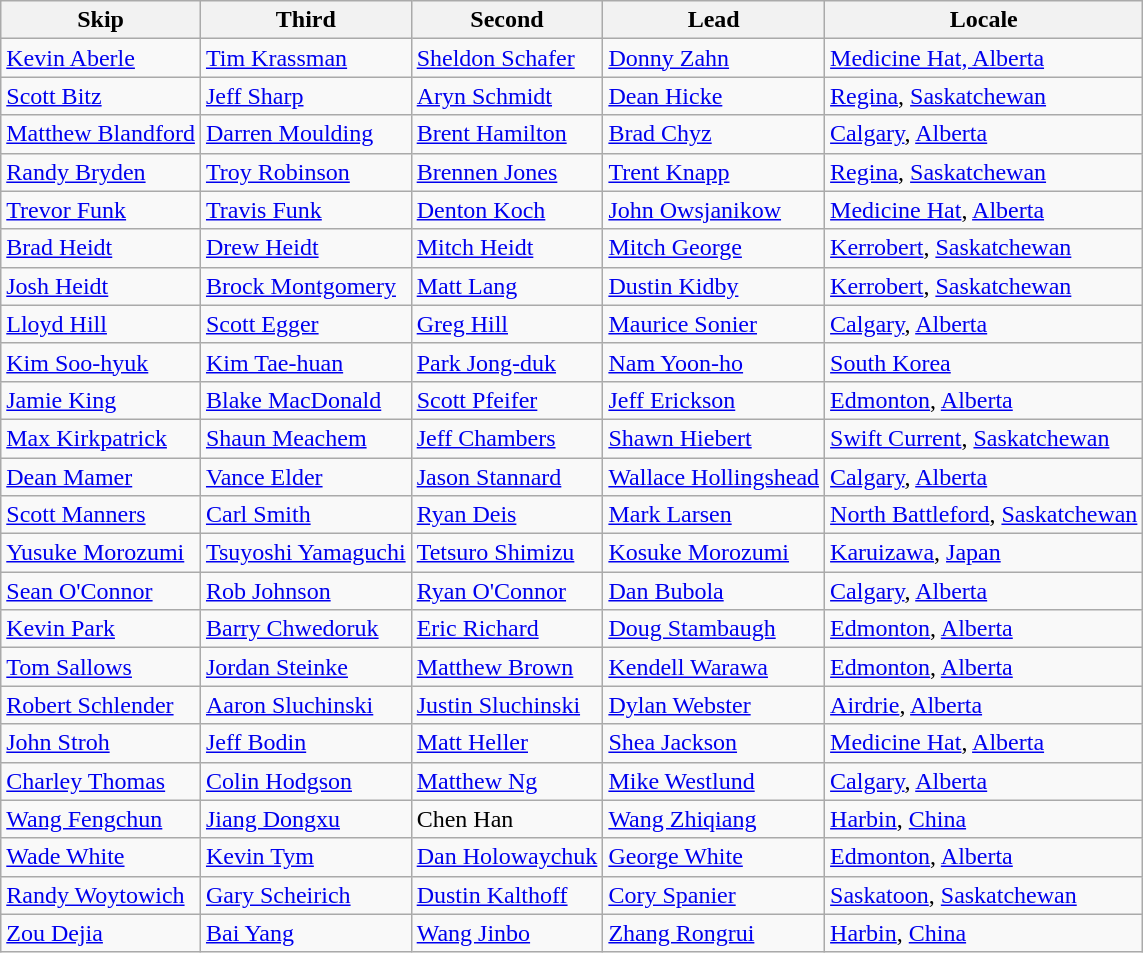<table class=wikitable>
<tr>
<th>Skip</th>
<th>Third</th>
<th>Second</th>
<th>Lead</th>
<th>Locale</th>
</tr>
<tr>
<td><a href='#'>Kevin Aberle</a></td>
<td><a href='#'>Tim Krassman</a></td>
<td><a href='#'>Sheldon Schafer</a></td>
<td><a href='#'>Donny Zahn</a></td>
<td> <a href='#'>Medicine Hat, Alberta</a></td>
</tr>
<tr>
<td><a href='#'>Scott Bitz</a></td>
<td><a href='#'>Jeff Sharp</a></td>
<td><a href='#'>Aryn Schmidt</a></td>
<td><a href='#'>Dean Hicke</a></td>
<td> <a href='#'>Regina</a>, <a href='#'>Saskatchewan</a></td>
</tr>
<tr>
<td><a href='#'>Matthew Blandford</a></td>
<td><a href='#'>Darren Moulding</a></td>
<td><a href='#'>Brent Hamilton</a></td>
<td><a href='#'>Brad Chyz</a></td>
<td> <a href='#'>Calgary</a>, <a href='#'>Alberta</a></td>
</tr>
<tr>
<td><a href='#'>Randy Bryden</a></td>
<td><a href='#'>Troy Robinson</a></td>
<td><a href='#'>Brennen Jones</a></td>
<td><a href='#'>Trent Knapp</a></td>
<td> <a href='#'>Regina</a>, <a href='#'>Saskatchewan</a></td>
</tr>
<tr>
<td><a href='#'>Trevor Funk</a></td>
<td><a href='#'>Travis Funk</a></td>
<td><a href='#'>Denton Koch</a></td>
<td><a href='#'>John Owsjanikow</a></td>
<td> <a href='#'>Medicine Hat</a>, <a href='#'>Alberta</a></td>
</tr>
<tr>
<td><a href='#'>Brad Heidt</a></td>
<td><a href='#'>Drew Heidt</a></td>
<td><a href='#'>Mitch Heidt</a></td>
<td><a href='#'>Mitch George</a></td>
<td> <a href='#'>Kerrobert</a>, <a href='#'>Saskatchewan</a></td>
</tr>
<tr>
<td><a href='#'>Josh Heidt</a></td>
<td><a href='#'>Brock Montgomery</a></td>
<td><a href='#'>Matt Lang</a></td>
<td><a href='#'>Dustin Kidby</a></td>
<td> <a href='#'>Kerrobert</a>, <a href='#'>Saskatchewan</a></td>
</tr>
<tr>
<td><a href='#'>Lloyd Hill</a></td>
<td><a href='#'>Scott Egger</a></td>
<td><a href='#'>Greg Hill</a></td>
<td><a href='#'>Maurice Sonier</a></td>
<td> <a href='#'>Calgary</a>, <a href='#'>Alberta</a></td>
</tr>
<tr>
<td><a href='#'>Kim Soo-hyuk</a></td>
<td><a href='#'>Kim Tae-huan</a></td>
<td><a href='#'>Park Jong-duk</a></td>
<td><a href='#'>Nam Yoon-ho</a></td>
<td> <a href='#'>South Korea</a></td>
</tr>
<tr>
<td><a href='#'>Jamie King</a></td>
<td><a href='#'>Blake MacDonald</a></td>
<td><a href='#'>Scott Pfeifer</a></td>
<td><a href='#'>Jeff Erickson</a></td>
<td> <a href='#'>Edmonton</a>, <a href='#'>Alberta</a></td>
</tr>
<tr>
<td><a href='#'>Max Kirkpatrick</a></td>
<td><a href='#'>Shaun Meachem</a></td>
<td><a href='#'>Jeff Chambers</a></td>
<td><a href='#'>Shawn Hiebert</a></td>
<td> <a href='#'>Swift Current</a>, <a href='#'>Saskatchewan</a></td>
</tr>
<tr>
<td><a href='#'>Dean Mamer</a></td>
<td><a href='#'>Vance Elder</a></td>
<td><a href='#'>Jason Stannard</a></td>
<td><a href='#'>Wallace Hollingshead</a></td>
<td> <a href='#'>Calgary</a>, <a href='#'>Alberta</a></td>
</tr>
<tr>
<td><a href='#'>Scott Manners</a></td>
<td><a href='#'>Carl Smith</a></td>
<td><a href='#'>Ryan Deis</a></td>
<td><a href='#'>Mark Larsen</a></td>
<td> <a href='#'>North Battleford</a>, <a href='#'>Saskatchewan</a></td>
</tr>
<tr>
<td><a href='#'>Yusuke Morozumi</a></td>
<td><a href='#'>Tsuyoshi Yamaguchi</a></td>
<td><a href='#'>Tetsuro Shimizu</a></td>
<td><a href='#'>Kosuke Morozumi</a></td>
<td> <a href='#'>Karuizawa</a>, <a href='#'>Japan</a></td>
</tr>
<tr>
<td><a href='#'>Sean O'Connor</a></td>
<td><a href='#'>Rob Johnson</a></td>
<td><a href='#'>Ryan O'Connor</a></td>
<td><a href='#'>Dan Bubola</a></td>
<td> <a href='#'>Calgary</a>, <a href='#'>Alberta</a></td>
</tr>
<tr>
<td><a href='#'>Kevin Park</a></td>
<td><a href='#'>Barry Chwedoruk</a></td>
<td><a href='#'>Eric Richard</a></td>
<td><a href='#'>Doug Stambaugh</a></td>
<td> <a href='#'>Edmonton</a>, <a href='#'>Alberta</a></td>
</tr>
<tr>
<td><a href='#'>Tom Sallows</a></td>
<td><a href='#'>Jordan Steinke</a></td>
<td><a href='#'>Matthew Brown</a></td>
<td><a href='#'>Kendell Warawa</a></td>
<td> <a href='#'>Edmonton</a>, <a href='#'>Alberta</a></td>
</tr>
<tr>
<td><a href='#'>Robert Schlender</a></td>
<td><a href='#'>Aaron Sluchinski</a></td>
<td><a href='#'>Justin Sluchinski</a></td>
<td><a href='#'>Dylan Webster</a></td>
<td> <a href='#'>Airdrie</a>, <a href='#'>Alberta</a></td>
</tr>
<tr>
<td><a href='#'>John Stroh</a></td>
<td><a href='#'>Jeff Bodin</a></td>
<td><a href='#'>Matt Heller</a></td>
<td><a href='#'>Shea Jackson</a></td>
<td> <a href='#'>Medicine Hat</a>, <a href='#'>Alberta</a></td>
</tr>
<tr>
<td><a href='#'>Charley Thomas</a></td>
<td><a href='#'>Colin Hodgson</a></td>
<td><a href='#'>Matthew Ng</a></td>
<td><a href='#'>Mike Westlund</a></td>
<td> <a href='#'>Calgary</a>, <a href='#'>Alberta</a></td>
</tr>
<tr>
<td><a href='#'>Wang Fengchun</a></td>
<td><a href='#'>Jiang Dongxu</a></td>
<td>Chen Han</td>
<td><a href='#'>Wang Zhiqiang</a></td>
<td> <a href='#'>Harbin</a>, <a href='#'>China</a></td>
</tr>
<tr>
<td><a href='#'>Wade White</a></td>
<td><a href='#'>Kevin Tym</a></td>
<td><a href='#'>Dan Holowaychuk</a></td>
<td><a href='#'>George White</a></td>
<td> <a href='#'>Edmonton</a>, <a href='#'>Alberta</a></td>
</tr>
<tr>
<td><a href='#'>Randy Woytowich</a></td>
<td><a href='#'>Gary Scheirich</a></td>
<td><a href='#'>Dustin Kalthoff</a></td>
<td><a href='#'>Cory Spanier</a></td>
<td> <a href='#'>Saskatoon</a>, <a href='#'>Saskatchewan</a></td>
</tr>
<tr>
<td><a href='#'>Zou Dejia</a></td>
<td><a href='#'>Bai Yang</a></td>
<td><a href='#'>Wang Jinbo</a></td>
<td><a href='#'>Zhang Rongrui</a></td>
<td> <a href='#'>Harbin</a>, <a href='#'>China</a></td>
</tr>
</table>
